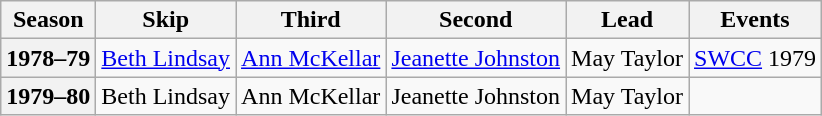<table class="wikitable">
<tr>
<th scope="col">Season</th>
<th scope="col">Skip</th>
<th scope="col">Third</th>
<th scope="col">Second</th>
<th scope="col">Lead</th>
<th scope="col">Events</th>
</tr>
<tr>
<th scope="row">1978–79</th>
<td><a href='#'>Beth Lindsay</a></td>
<td><a href='#'>Ann McKellar</a></td>
<td><a href='#'>Jeanette Johnston</a></td>
<td>May Taylor</td>
<td><a href='#'>SWCC</a> 1979 <br> </td>
</tr>
<tr>
<th scope="row">1979–80</th>
<td>Beth Lindsay</td>
<td>Ann McKellar</td>
<td>Jeanette Johnston</td>
<td>May Taylor</td>
<td> </td>
</tr>
</table>
